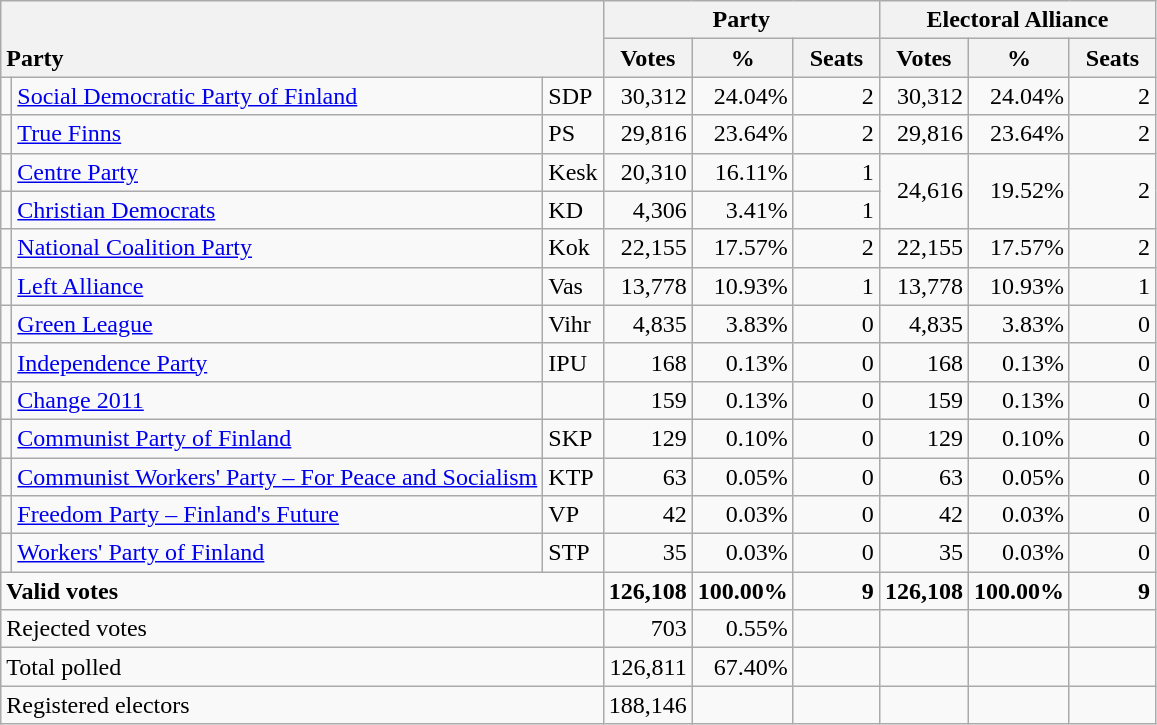<table class="wikitable" border="1" style="text-align:right;">
<tr>
<th style="text-align:left;" valign=bottom rowspan=2 colspan=3>Party</th>
<th colspan=3>Party</th>
<th colspan=3>Electoral Alliance</th>
</tr>
<tr>
<th align=center valign=bottom width="50">Votes</th>
<th align=center valign=bottom width="50">%</th>
<th align=center valign=bottom width="50">Seats</th>
<th align=center valign=bottom width="50">Votes</th>
<th align=center valign=bottom width="50">%</th>
<th align=center valign=bottom width="50">Seats</th>
</tr>
<tr>
<td></td>
<td align=left style="white-space: nowrap;"><a href='#'>Social Democratic Party of Finland</a></td>
<td align=left>SDP</td>
<td>30,312</td>
<td>24.04%</td>
<td>2</td>
<td>30,312</td>
<td>24.04%</td>
<td>2</td>
</tr>
<tr>
<td></td>
<td align=left><a href='#'>True Finns</a></td>
<td align=left>PS</td>
<td>29,816</td>
<td>23.64%</td>
<td>2</td>
<td>29,816</td>
<td>23.64%</td>
<td>2</td>
</tr>
<tr>
<td></td>
<td align=left><a href='#'>Centre Party</a></td>
<td align=left>Kesk</td>
<td>20,310</td>
<td>16.11%</td>
<td>1</td>
<td rowspan=2>24,616</td>
<td rowspan=2>19.52%</td>
<td rowspan=2>2</td>
</tr>
<tr>
<td></td>
<td align=left><a href='#'>Christian Democrats</a></td>
<td align=left>KD</td>
<td>4,306</td>
<td>3.41%</td>
<td>1</td>
</tr>
<tr>
<td></td>
<td align=left><a href='#'>National Coalition Party</a></td>
<td align=left>Kok</td>
<td>22,155</td>
<td>17.57%</td>
<td>2</td>
<td>22,155</td>
<td>17.57%</td>
<td>2</td>
</tr>
<tr>
<td></td>
<td align=left><a href='#'>Left Alliance</a></td>
<td align=left>Vas</td>
<td>13,778</td>
<td>10.93%</td>
<td>1</td>
<td>13,778</td>
<td>10.93%</td>
<td>1</td>
</tr>
<tr>
<td></td>
<td align=left><a href='#'>Green League</a></td>
<td align=left>Vihr</td>
<td>4,835</td>
<td>3.83%</td>
<td>0</td>
<td>4,835</td>
<td>3.83%</td>
<td>0</td>
</tr>
<tr>
<td></td>
<td align=left><a href='#'>Independence Party</a></td>
<td align=left>IPU</td>
<td>168</td>
<td>0.13%</td>
<td>0</td>
<td>168</td>
<td>0.13%</td>
<td>0</td>
</tr>
<tr>
<td></td>
<td align=left><a href='#'>Change 2011</a></td>
<td align=left></td>
<td>159</td>
<td>0.13%</td>
<td>0</td>
<td>159</td>
<td>0.13%</td>
<td>0</td>
</tr>
<tr>
<td></td>
<td align=left><a href='#'>Communist Party of Finland</a></td>
<td align=left>SKP</td>
<td>129</td>
<td>0.10%</td>
<td>0</td>
<td>129</td>
<td>0.10%</td>
<td>0</td>
</tr>
<tr>
<td></td>
<td align=left><a href='#'>Communist Workers' Party – For Peace and Socialism</a></td>
<td align=left>KTP</td>
<td>63</td>
<td>0.05%</td>
<td>0</td>
<td>63</td>
<td>0.05%</td>
<td>0</td>
</tr>
<tr>
<td></td>
<td align=left><a href='#'>Freedom Party – Finland's Future</a></td>
<td align=left>VP</td>
<td>42</td>
<td>0.03%</td>
<td>0</td>
<td>42</td>
<td>0.03%</td>
<td>0</td>
</tr>
<tr>
<td></td>
<td align=left><a href='#'>Workers' Party of Finland</a></td>
<td align=left>STP</td>
<td>35</td>
<td>0.03%</td>
<td>0</td>
<td>35</td>
<td>0.03%</td>
<td>0</td>
</tr>
<tr style="font-weight:bold">
<td align=left colspan=3>Valid votes</td>
<td>126,108</td>
<td>100.00%</td>
<td>9</td>
<td>126,108</td>
<td>100.00%</td>
<td>9</td>
</tr>
<tr>
<td align=left colspan=3>Rejected votes</td>
<td>703</td>
<td>0.55%</td>
<td></td>
<td></td>
<td></td>
<td></td>
</tr>
<tr>
<td align=left colspan=3>Total polled</td>
<td>126,811</td>
<td>67.40%</td>
<td></td>
<td></td>
<td></td>
<td></td>
</tr>
<tr>
<td align=left colspan=3>Registered electors</td>
<td>188,146</td>
<td></td>
<td></td>
<td></td>
<td></td>
<td></td>
</tr>
</table>
